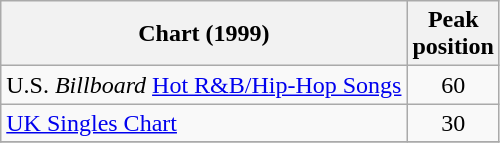<table class="wikitable">
<tr>
<th align="left">Chart (1999)</th>
<th align="left">Peak<br>position</th>
</tr>
<tr>
<td align="left">U.S. <em>Billboard</em> <a href='#'>Hot R&B/Hip-Hop Songs</a></td>
<td align="center">60</td>
</tr>
<tr>
<td align="left"><a href='#'>UK Singles Chart</a></td>
<td align="center">30</td>
</tr>
<tr>
</tr>
</table>
